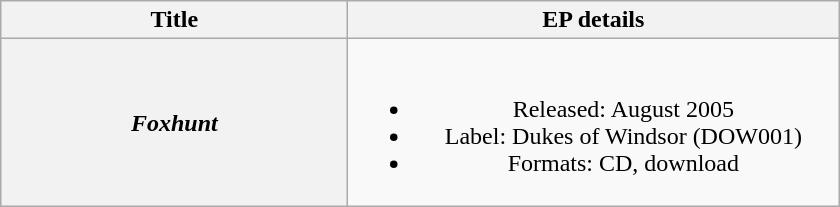<table class="wikitable plainrowheaders" style="text-align:center;">
<tr>
<th scope="col" style="width:14em;">Title</th>
<th scope="col" style="width:20em;">EP details</th>
</tr>
<tr>
<th scope="row"><em>Foxhunt</em></th>
<td><br><ul><li>Released: August 2005</li><li>Label: Dukes of Windsor (DOW001)</li><li>Formats: CD, download</li></ul></td>
</tr>
</table>
